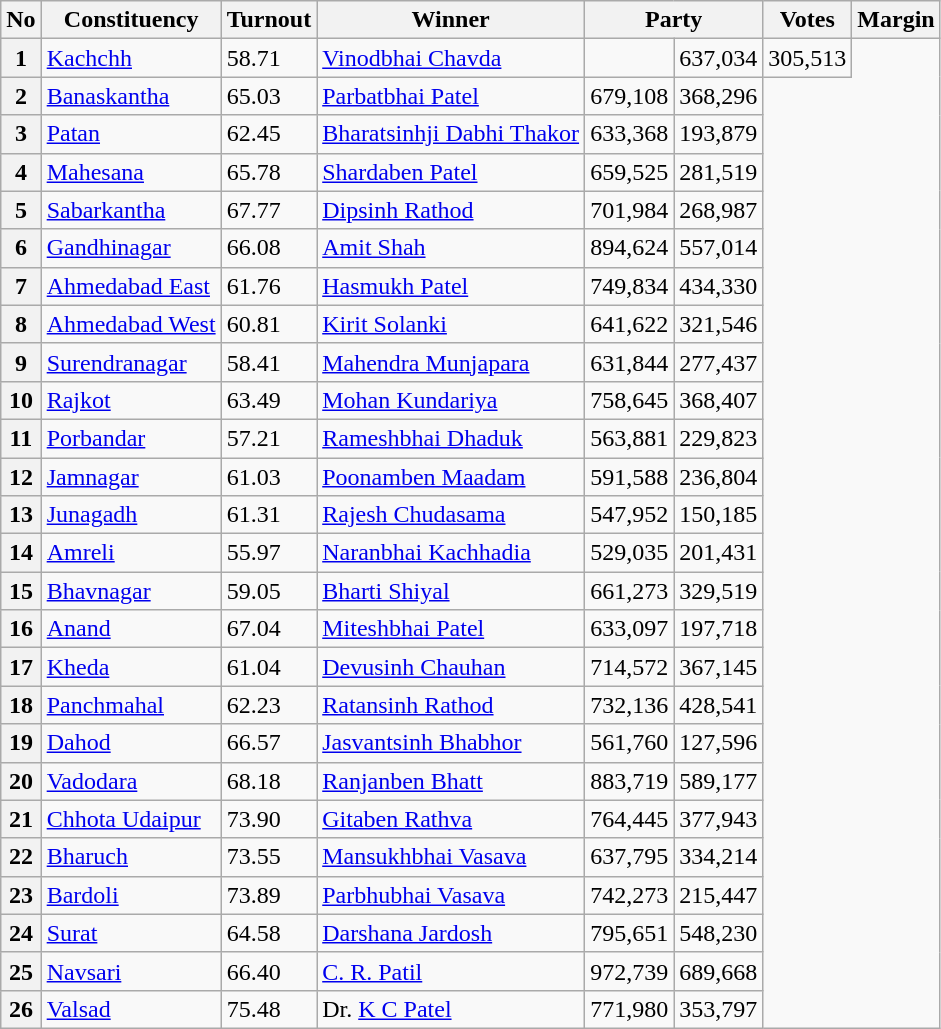<table class="wikitable sortable">
<tr>
<th>No</th>
<th>Constituency</th>
<th>Turnout<strong></strong></th>
<th>Winner</th>
<th colspan="2">Party</th>
<th>Votes</th>
<th>Margin</th>
</tr>
<tr>
<th>1</th>
<td><a href='#'>Kachchh</a></td>
<td>58.71 </td>
<td><a href='#'>Vinodbhai Chavda</a></td>
<td></td>
<td>637,034</td>
<td>305,513</td>
</tr>
<tr>
<th>2</th>
<td><a href='#'>Banaskantha</a></td>
<td>65.03 </td>
<td><a href='#'>Parbatbhai Patel</a></td>
<td>679,108</td>
<td>368,296</td>
</tr>
<tr>
<th>3</th>
<td><a href='#'>Patan</a></td>
<td>62.45 </td>
<td><a href='#'>Bharatsinhji Dabhi Thakor</a></td>
<td>633,368</td>
<td>193,879</td>
</tr>
<tr>
<th>4</th>
<td><a href='#'>Mahesana</a></td>
<td>65.78 </td>
<td><a href='#'>Shardaben Patel</a></td>
<td>659,525</td>
<td>281,519</td>
</tr>
<tr>
<th>5</th>
<td><a href='#'>Sabarkantha</a></td>
<td>67.77 </td>
<td><a href='#'>Dipsinh Rathod</a></td>
<td>701,984</td>
<td>268,987</td>
</tr>
<tr>
<th>6</th>
<td><a href='#'>Gandhinagar</a></td>
<td>66.08 </td>
<td><a href='#'>Amit Shah</a></td>
<td>894,624</td>
<td>557,014</td>
</tr>
<tr>
<th>7</th>
<td><a href='#'>Ahmedabad East</a></td>
<td>61.76 </td>
<td><a href='#'>Hasmukh Patel</a></td>
<td>749,834</td>
<td>434,330</td>
</tr>
<tr>
<th>8</th>
<td><a href='#'>Ahmedabad West</a></td>
<td>60.81 </td>
<td><a href='#'>Kirit Solanki</a></td>
<td>641,622</td>
<td>321,546</td>
</tr>
<tr>
<th>9</th>
<td><a href='#'>Surendranagar</a></td>
<td>58.41 </td>
<td><a href='#'>Mahendra Munjapara</a></td>
<td>631,844</td>
<td>277,437</td>
</tr>
<tr>
<th>10</th>
<td><a href='#'>Rajkot</a></td>
<td>63.49 </td>
<td><a href='#'>Mohan Kundariya</a></td>
<td>758,645</td>
<td>368,407</td>
</tr>
<tr>
<th>11</th>
<td><a href='#'>Porbandar</a></td>
<td>57.21 </td>
<td><a href='#'>Rameshbhai Dhaduk</a></td>
<td>563,881</td>
<td>229,823</td>
</tr>
<tr>
<th>12</th>
<td><a href='#'>Jamnagar</a></td>
<td>61.03 </td>
<td><a href='#'>Poonamben Maadam</a></td>
<td>591,588</td>
<td>236,804</td>
</tr>
<tr>
<th>13</th>
<td><a href='#'>Junagadh</a></td>
<td>61.31 </td>
<td><a href='#'>Rajesh Chudasama</a></td>
<td>547,952</td>
<td>150,185</td>
</tr>
<tr>
<th>14</th>
<td><a href='#'>Amreli</a></td>
<td>55.97 </td>
<td><a href='#'>Naranbhai Kachhadia</a></td>
<td>529,035</td>
<td>201,431</td>
</tr>
<tr>
<th>15</th>
<td><a href='#'>Bhavnagar</a></td>
<td>59.05 </td>
<td><a href='#'>Bharti Shiyal</a></td>
<td>661,273</td>
<td>329,519</td>
</tr>
<tr>
<th>16</th>
<td><a href='#'>Anand</a></td>
<td>67.04 </td>
<td><a href='#'>Miteshbhai Patel</a></td>
<td>633,097</td>
<td>197,718</td>
</tr>
<tr>
<th>17</th>
<td><a href='#'>Kheda</a></td>
<td>61.04 </td>
<td><a href='#'>Devusinh Chauhan</a></td>
<td>714,572</td>
<td>367,145</td>
</tr>
<tr>
<th>18</th>
<td><a href='#'>Panchmahal</a></td>
<td>62.23 </td>
<td><a href='#'>Ratansinh Rathod</a></td>
<td>732,136</td>
<td>428,541</td>
</tr>
<tr>
<th>19</th>
<td><a href='#'>Dahod</a></td>
<td>66.57 </td>
<td><a href='#'>Jasvantsinh Bhabhor</a></td>
<td>561,760</td>
<td>127,596</td>
</tr>
<tr>
<th>20</th>
<td><a href='#'>Vadodara</a></td>
<td>68.18 </td>
<td><a href='#'>Ranjanben Bhatt</a></td>
<td>883,719</td>
<td>589,177</td>
</tr>
<tr>
<th>21</th>
<td><a href='#'>Chhota Udaipur</a></td>
<td>73.90 </td>
<td><a href='#'>Gitaben Rathva</a></td>
<td>764,445</td>
<td>377,943</td>
</tr>
<tr>
<th>22</th>
<td><a href='#'>Bharuch</a></td>
<td>73.55 </td>
<td><a href='#'>Mansukhbhai Vasava</a></td>
<td>637,795</td>
<td>334,214</td>
</tr>
<tr>
<th>23</th>
<td><a href='#'>Bardoli</a></td>
<td>73.89 </td>
<td><a href='#'>Parbhubhai Vasava</a></td>
<td>742,273</td>
<td>215,447</td>
</tr>
<tr>
<th>24</th>
<td><a href='#'>Surat</a></td>
<td>64.58 </td>
<td><a href='#'>Darshana Jardosh</a></td>
<td>795,651</td>
<td>548,230</td>
</tr>
<tr>
<th>25</th>
<td><a href='#'>Navsari</a></td>
<td>66.40 </td>
<td><a href='#'>C. R. Patil</a></td>
<td>972,739</td>
<td>689,668</td>
</tr>
<tr>
<th>26</th>
<td><a href='#'>Valsad</a></td>
<td>75.48 </td>
<td>Dr. <a href='#'>K C Patel</a></td>
<td>771,980</td>
<td>353,797</td>
</tr>
</table>
